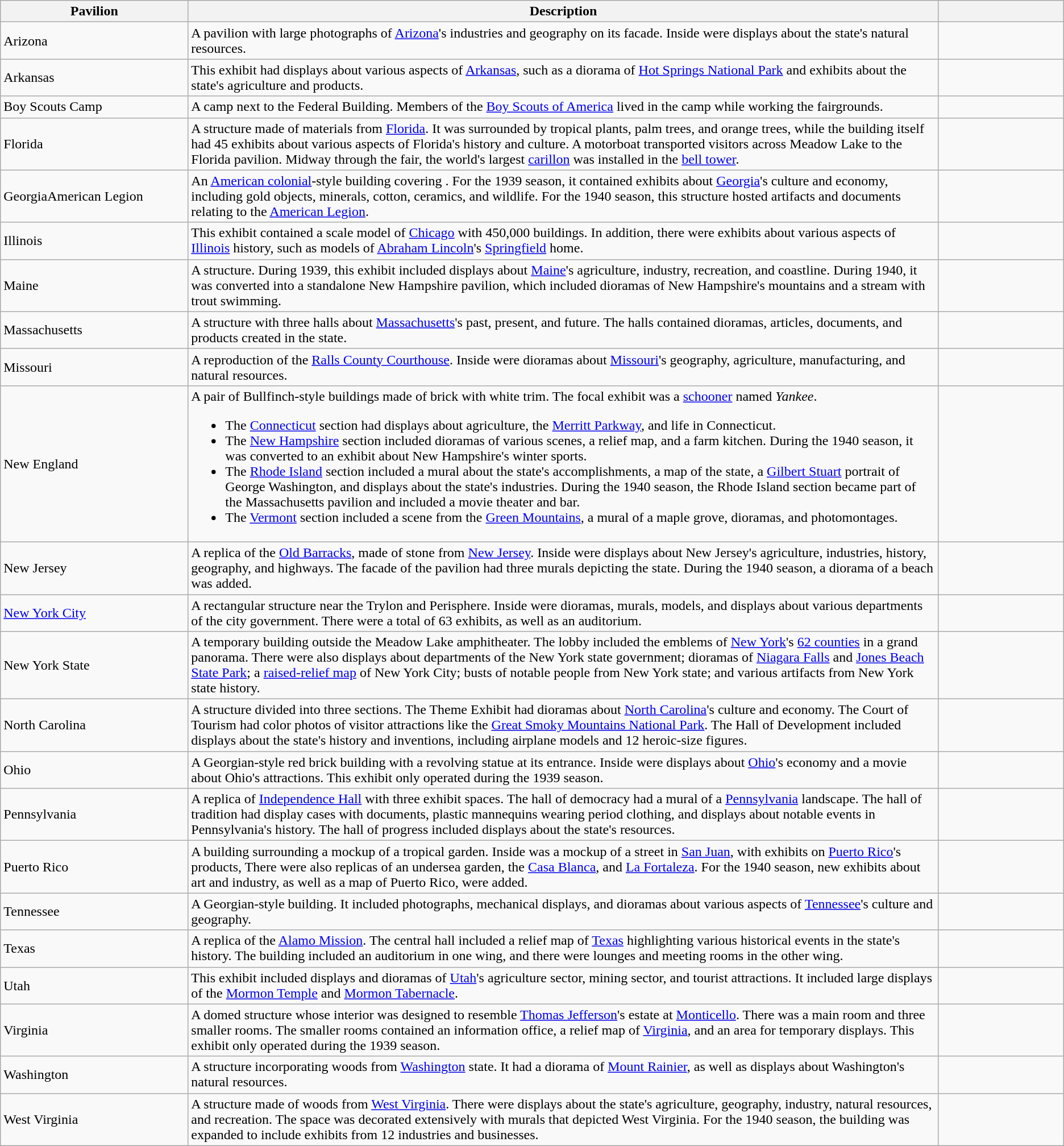<table class="wikitable collapsible">
<tr>
<th width="15%" scope="col">Pavilion</th>
<th width="60%" scope="col">Description</th>
<th width="10%" scope="col"></th>
</tr>
<tr>
<td>Arizona</td>
<td>A pavilion with large photographs of <a href='#'>Arizona</a>'s industries and geography on its facade. Inside were displays about the state's natural resources.</td>
<td></td>
</tr>
<tr>
<td>Arkansas</td>
<td>This exhibit had displays about various aspects of <a href='#'>Arkansas</a>, such as a diorama of <a href='#'>Hot Springs National Park</a> and exhibits about the state's agriculture and products.</td>
<td></td>
</tr>
<tr>
<td>Boy Scouts Camp</td>
<td>A  camp next to the Federal Building. Members of the <a href='#'>Boy Scouts of America</a> lived in the camp while working the fairgrounds.</td>
<td></td>
</tr>
<tr>
<td>Florida</td>
<td>A structure made of materials from <a href='#'>Florida</a>. It was surrounded by tropical plants, palm trees, and orange trees, while the building itself had 45 exhibits about various aspects of Florida's history and culture. A motorboat transported visitors across Meadow Lake to the Florida pavilion. Midway through the fair, the world's largest <a href='#'>carillon</a> was installed in the <a href='#'>bell tower</a>.</td>
<td></td>
</tr>
<tr>
<td>GeorgiaAmerican Legion</td>
<td>An <a href='#'>American colonial</a>-style building covering . For the 1939 season, it contained exhibits about <a href='#'>Georgia</a>'s culture and economy, including gold objects, minerals, cotton, ceramics, and wildlife. For the 1940 season, this structure hosted artifacts and documents relating to the <a href='#'>American Legion</a>.</td>
<td></td>
</tr>
<tr>
<td>Illinois</td>
<td>This exhibit contained a scale model of <a href='#'>Chicago</a> with 450,000 buildings. In addition, there were exhibits about various aspects of <a href='#'>Illinois</a> history, such as models of <a href='#'>Abraham Lincoln</a>'s <a href='#'>Springfield</a> home.</td>
<td></td>
</tr>
<tr>
<td>Maine</td>
<td>A  structure. During 1939, this exhibit included displays about <a href='#'>Maine</a>'s agriculture, industry, recreation, and coastline. During 1940, it was converted into a standalone New Hampshire pavilion, which included dioramas of New Hampshire's mountains and a stream with trout swimming.</td>
<td></td>
</tr>
<tr>
<td>Massachusetts</td>
<td>A structure with three halls about <a href='#'>Massachusetts</a>'s past, present, and future. The halls contained dioramas, articles, documents, and products created in the state.</td>
<td></td>
</tr>
<tr>
<td>Missouri</td>
<td>A reproduction of the <a href='#'>Ralls County Courthouse</a>. Inside were dioramas about <a href='#'>Missouri</a>'s geography, agriculture, manufacturing, and natural resources.</td>
<td></td>
</tr>
<tr>
<td>New England</td>
<td>A pair of Bullfinch-style buildings made of brick with white trim. The focal exhibit was a  <a href='#'>schooner</a> named <em>Yankee</em>.<br><ul><li>The <a href='#'>Connecticut</a> section had displays about agriculture, the <a href='#'>Merritt Parkway</a>, and life in Connecticut.</li><li>The <a href='#'>New Hampshire</a> section included dioramas of various scenes, a relief map, and a farm kitchen. During the 1940 season, it was converted to an exhibit about New Hampshire's winter sports.</li><li>The <a href='#'>Rhode Island</a> section included a mural about the state's accomplishments, a map of the state, a <a href='#'>Gilbert Stuart</a> portrait of George Washington, and displays about the state's industries. During the 1940 season, the Rhode Island section became part of the Massachusetts pavilion and included a movie theater and bar.</li><li>The <a href='#'>Vermont</a> section included a scene from the <a href='#'>Green Mountains</a>, a mural of a maple grove, dioramas, and photomontages.</li></ul></td>
<td></td>
</tr>
<tr>
<td>New Jersey</td>
<td>A replica of the <a href='#'>Old Barracks</a>, made of stone from <a href='#'>New Jersey</a>. Inside were displays about New Jersey's agriculture, industries, history, geography, and highways. The facade of the pavilion had three murals depicting the state. During the 1940 season, a diorama of a beach was added.</td>
<td></td>
</tr>
<tr>
<td><a href='#'>New York City</a></td>
<td>A rectangular structure near the Trylon and Perisphere. Inside were dioramas, murals, models, and displays about various departments of the city government. There were a total of 63 exhibits, as well as an auditorium.</td>
<td></td>
</tr>
<tr>
<td>New York State</td>
<td>A temporary building outside the Meadow Lake amphitheater. The lobby included the emblems of <a href='#'>New York</a>'s <a href='#'>62 counties</a> in a grand panorama. There were also displays about departments of the New York state government; dioramas of <a href='#'>Niagara Falls</a> and <a href='#'>Jones Beach State Park</a>; a <a href='#'>raised-relief map</a> of New York City; busts of notable people from New York state; and various artifacts from New York state history.</td>
<td></td>
</tr>
<tr>
<td>North Carolina</td>
<td>A structure divided into three sections. The Theme Exhibit had dioramas about <a href='#'>North Carolina</a>'s culture and economy. The Court of Tourism had color photos of visitor attractions like the <a href='#'>Great Smoky Mountains National Park</a>. The Hall of Development included displays about the state's history and inventions, including airplane models and 12 heroic-size figures.</td>
<td></td>
</tr>
<tr>
<td>Ohio</td>
<td>A Georgian-style red brick building with a revolving statue at its entrance. Inside were displays about <a href='#'>Ohio</a>'s economy and a movie about Ohio's attractions. This exhibit only operated during the 1939 season.</td>
<td></td>
</tr>
<tr>
<td>Pennsylvania</td>
<td>A replica of <a href='#'>Independence Hall</a> with three exhibit spaces. The hall of democracy had a mural of a <a href='#'>Pennsylvania</a> landscape. The hall of tradition had display cases with documents, plastic mannequins wearing period clothing, and displays about notable events in Pennsylvania's history. The hall of progress included displays about the state's resources.</td>
<td></td>
</tr>
<tr>
<td>Puerto Rico</td>
<td>A  building surrounding a mockup of a tropical garden. Inside was a mockup of a street in <a href='#'>San Juan</a>, with exhibits on <a href='#'>Puerto Rico</a>'s products, There were also replicas of an undersea garden, the <a href='#'>Casa Blanca</a>, and <a href='#'>La Fortaleza</a>. For the 1940 season, new exhibits about art and industry, as well as a map of Puerto Rico, were added.</td>
<td></td>
</tr>
<tr>
<td>Tennessee</td>
<td>A  Georgian-style building. It included photographs, mechanical displays, and dioramas about various aspects of <a href='#'>Tennessee</a>'s culture and geography.</td>
<td></td>
</tr>
<tr>
<td>Texas</td>
<td>A replica of the <a href='#'>Alamo Mission</a>. The central hall included a relief map of <a href='#'>Texas</a> highlighting various historical events in the state's history. The building included an auditorium in one wing, and there were lounges and meeting rooms in the other wing.</td>
<td></td>
</tr>
<tr>
<td>Utah</td>
<td>This exhibit included displays and dioramas of <a href='#'>Utah</a>'s agriculture sector, mining sector, and tourist attractions. It included large displays of the <a href='#'>Mormon Temple</a> and <a href='#'>Mormon Tabernacle</a>.</td>
<td></td>
</tr>
<tr>
<td>Virginia</td>
<td>A domed structure whose interior was designed to resemble <a href='#'>Thomas Jefferson</a>'s estate at <a href='#'>Monticello</a>. There was a main room and three smaller rooms. The smaller rooms contained an information office, a relief map of <a href='#'>Virginia</a>, and an area for temporary displays. This exhibit only operated during the 1939 season.</td>
<td></td>
</tr>
<tr>
<td>Washington</td>
<td>A structure incorporating woods from <a href='#'>Washington</a> state. It had a diorama of <a href='#'>Mount Rainier</a>, as well as displays about Washington's natural resources.</td>
<td></td>
</tr>
<tr>
<td>West Virginia</td>
<td>A  structure made of woods from <a href='#'>West Virginia</a>. There were displays about the state's agriculture, geography, industry, natural resources, and recreation. The space was decorated extensively with murals that depicted West Virginia. For the 1940 season, the building was expanded to include exhibits from 12 industries and businesses.</td>
<td></td>
</tr>
</table>
